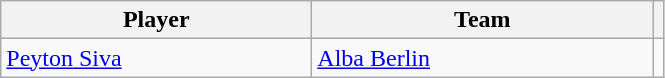<table class="wikitable" style="text-align: center;">
<tr>
<th style="width:200px;">Player</th>
<th style="width:220px;">Team</th>
<th></th>
</tr>
<tr>
<td align=left> <a href='#'>Peyton Siva</a></td>
<td align=left> <a href='#'>Alba Berlin</a></td>
<td></td>
</tr>
</table>
